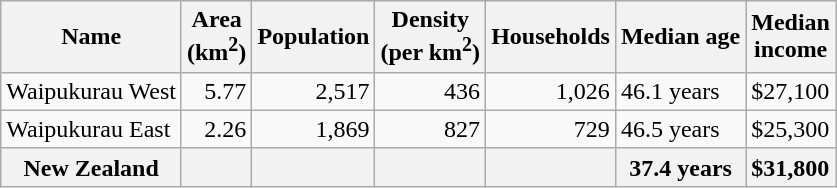<table class="wikitable">
<tr>
<th>Name</th>
<th>Area<br>(km<sup>2</sup>)</th>
<th>Population</th>
<th>Density<br>(per km<sup>2</sup>)</th>
<th>Households</th>
<th>Median age</th>
<th>Median<br>income</th>
</tr>
<tr>
<td>Waipukurau West</td>
<td style="text-align:right;">5.77</td>
<td style="text-align:right;">2,517</td>
<td style="text-align:right;">436</td>
<td style="text-align:right;">1,026</td>
<td>46.1 years</td>
<td>$27,100</td>
</tr>
<tr>
<td>Waipukurau East</td>
<td style="text-align:right;">2.26</td>
<td style="text-align:right;">1,869</td>
<td style="text-align:right;">827</td>
<td style="text-align:right;">729</td>
<td>46.5 years</td>
<td>$25,300</td>
</tr>
<tr>
<th>New Zealand</th>
<th></th>
<th></th>
<th></th>
<th></th>
<th>37.4 years</th>
<th style="text-align:left;">$31,800</th>
</tr>
</table>
